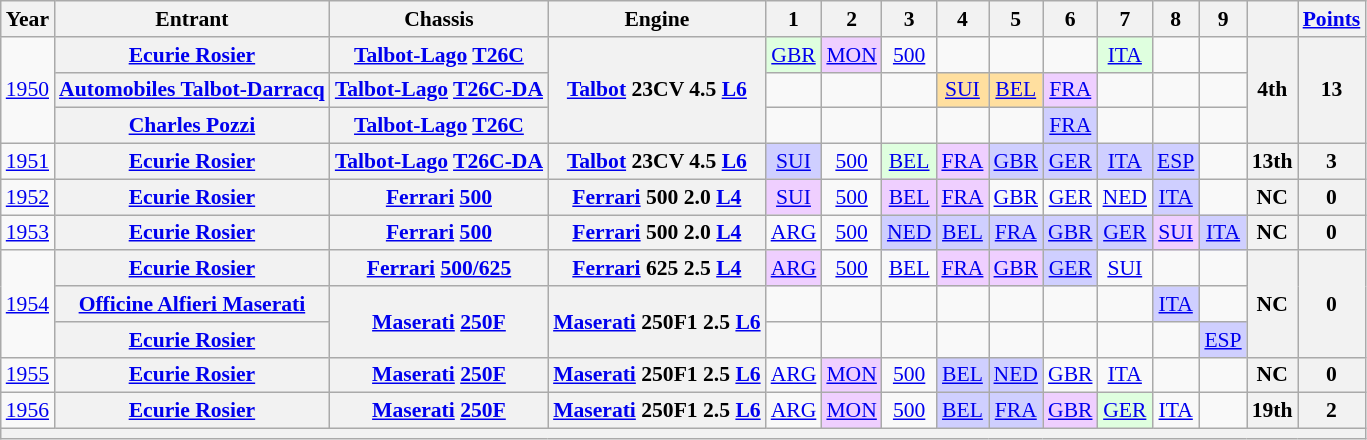<table class="wikitable" style="text-align:center; font-size:90%">
<tr>
<th>Year</th>
<th>Entrant</th>
<th>Chassis</th>
<th>Engine</th>
<th>1</th>
<th>2</th>
<th>3</th>
<th>4</th>
<th>5</th>
<th>6</th>
<th>7</th>
<th>8</th>
<th>9</th>
<th></th>
<th><a href='#'>Points</a></th>
</tr>
<tr>
<td rowspan=3><a href='#'>1950</a></td>
<th><a href='#'>Ecurie Rosier</a></th>
<th><a href='#'>Talbot-Lago</a> <a href='#'>T26C</a></th>
<th rowspan=3><a href='#'>Talbot</a> 23CV 4.5 <a href='#'>L6</a></th>
<td style="background:#DFFFDF;"><a href='#'>GBR</a><br></td>
<td style="background:#EFCFFF;"><a href='#'>MON</a><br></td>
<td><a href='#'>500</a></td>
<td></td>
<td></td>
<td></td>
<td style="background:#DFFFDF;"><a href='#'>ITA</a><br></td>
<td></td>
<td></td>
<th rowspan=3>4th</th>
<th rowspan=3>13</th>
</tr>
<tr>
<th><a href='#'>Automobiles Talbot-Darracq</a></th>
<th><a href='#'>Talbot-Lago</a> <a href='#'>T26C-DA</a></th>
<td></td>
<td></td>
<td></td>
<td style="background:#FFDF9F;"><a href='#'>SUI</a><br></td>
<td style="background:#FFDF9F;"><a href='#'>BEL</a><br></td>
<td style="background:#EFCFFF;"><a href='#'>FRA</a><br></td>
<td></td>
<td></td>
<td></td>
</tr>
<tr>
<th><a href='#'>Charles Pozzi</a></th>
<th><a href='#'>Talbot-Lago</a> <a href='#'>T26C</a></th>
<td></td>
<td></td>
<td></td>
<td></td>
<td></td>
<td style="background:#CFCFFF;"><a href='#'>FRA</a><br></td>
<td></td>
<td></td>
<td></td>
</tr>
<tr>
<td><a href='#'>1951</a></td>
<th><a href='#'>Ecurie Rosier</a></th>
<th><a href='#'>Talbot-Lago</a> <a href='#'>T26C-DA</a></th>
<th><a href='#'>Talbot</a> 23CV 4.5 <a href='#'>L6</a></th>
<td style="background:#CFCFFF;"><a href='#'>SUI</a><br></td>
<td><a href='#'>500</a></td>
<td style="background:#DFFFDF;"><a href='#'>BEL</a><br></td>
<td style="background:#EFCFFF;"><a href='#'>FRA</a><br></td>
<td style="background:#CFCFFF;"><a href='#'>GBR</a><br></td>
<td style="background:#CFCFFF;"><a href='#'>GER</a><br></td>
<td style="background:#CFCFFF;"><a href='#'>ITA</a><br></td>
<td style="background:#CFCFFF;"><a href='#'>ESP</a><br></td>
<td></td>
<th>13th</th>
<th>3</th>
</tr>
<tr>
<td><a href='#'>1952</a></td>
<th><a href='#'>Ecurie Rosier</a></th>
<th><a href='#'>Ferrari</a> <a href='#'>500</a></th>
<th><a href='#'>Ferrari</a> 500 2.0 <a href='#'>L4</a></th>
<td style="background:#EFCFFF;"><a href='#'>SUI</a><br></td>
<td><a href='#'>500</a></td>
<td style="background:#EFCFFF;"><a href='#'>BEL</a><br></td>
<td style="background:#EFCFFF;"><a href='#'>FRA</a><br></td>
<td><a href='#'>GBR</a><br></td>
<td><a href='#'>GER</a></td>
<td><a href='#'>NED</a></td>
<td style="background:#CFCFFF;"><a href='#'>ITA</a><br></td>
<td></td>
<th>NC</th>
<th>0</th>
</tr>
<tr>
<td><a href='#'>1953</a></td>
<th><a href='#'>Ecurie Rosier</a></th>
<th><a href='#'>Ferrari</a> <a href='#'>500</a></th>
<th><a href='#'>Ferrari</a> 500 2.0 <a href='#'>L4</a></th>
<td><a href='#'>ARG</a></td>
<td><a href='#'>500</a></td>
<td style="background:#CFCFFF;"><a href='#'>NED</a><br></td>
<td style="background:#CFCFFF;"><a href='#'>BEL</a><br></td>
<td style="background:#CFCFFF;"><a href='#'>FRA</a><br></td>
<td style="background:#CFCFFF;"><a href='#'>GBR</a><br></td>
<td style="background:#CFCFFF;"><a href='#'>GER</a><br></td>
<td style="background:#EFCFFF;"><a href='#'>SUI</a><br></td>
<td style="background:#CFCFFF;"><a href='#'>ITA</a><br></td>
<th>NC</th>
<th>0</th>
</tr>
<tr>
<td rowspan=3><a href='#'>1954</a></td>
<th><a href='#'>Ecurie Rosier</a></th>
<th><a href='#'>Ferrari</a> <a href='#'>500/625</a></th>
<th><a href='#'>Ferrari</a> 625 2.5 <a href='#'>L4</a></th>
<td style="background:#EFCFFF;"><a href='#'>ARG</a><br></td>
<td><a href='#'>500</a></td>
<td><a href='#'>BEL</a></td>
<td style="background:#EFCFFF;"><a href='#'>FRA</a><br></td>
<td style="background:#EFCFFF;"><a href='#'>GBR</a><br></td>
<td style="background:#CFCFFF;"><a href='#'>GER</a><br></td>
<td><a href='#'>SUI</a></td>
<td></td>
<td></td>
<th rowspan=3>NC</th>
<th rowspan=3>0</th>
</tr>
<tr>
<th><a href='#'>Officine Alfieri Maserati</a></th>
<th rowspan=2><a href='#'>Maserati</a> <a href='#'>250F</a></th>
<th rowspan=2><a href='#'>Maserati</a> 250F1 2.5 <a href='#'>L6</a></th>
<td></td>
<td></td>
<td></td>
<td></td>
<td></td>
<td></td>
<td></td>
<td style="background:#CFCFFF;"><a href='#'>ITA</a><br></td>
<td></td>
</tr>
<tr>
<th><a href='#'>Ecurie Rosier</a></th>
<td></td>
<td></td>
<td></td>
<td></td>
<td></td>
<td></td>
<td></td>
<td></td>
<td style="background:#CFCFFF;"><a href='#'>ESP</a><br></td>
</tr>
<tr>
<td><a href='#'>1955</a></td>
<th><a href='#'>Ecurie Rosier</a></th>
<th><a href='#'>Maserati</a> <a href='#'>250F</a></th>
<th><a href='#'>Maserati</a> 250F1 2.5 <a href='#'>L6</a></th>
<td><a href='#'>ARG</a></td>
<td style="background:#EFCFFF;"><a href='#'>MON</a><br></td>
<td><a href='#'>500</a></td>
<td style="background:#CFCFFF;"><a href='#'>BEL</a><br></td>
<td style="background:#CFCFFF;"><a href='#'>NED</a><br></td>
<td><a href='#'>GBR</a></td>
<td><a href='#'>ITA</a></td>
<td></td>
<td></td>
<th>NC</th>
<th>0</th>
</tr>
<tr>
<td><a href='#'>1956</a></td>
<th><a href='#'>Ecurie Rosier</a></th>
<th><a href='#'>Maserati</a> <a href='#'>250F</a></th>
<th><a href='#'>Maserati</a> 250F1 2.5 <a href='#'>L6</a></th>
<td><a href='#'>ARG</a></td>
<td style="background:#EFCFFF;"><a href='#'>MON</a><br></td>
<td><a href='#'>500</a></td>
<td style="background:#CFCFFF;"><a href='#'>BEL</a><br></td>
<td style="background:#CFCFFF;"><a href='#'>FRA</a><br></td>
<td style="background:#EFCFFF;"><a href='#'>GBR</a><br></td>
<td style="background:#DFFFDF;"><a href='#'>GER</a><br></td>
<td><a href='#'>ITA</a></td>
<td></td>
<th>19th</th>
<th>2</th>
</tr>
<tr>
<th colspan=15></th>
</tr>
</table>
